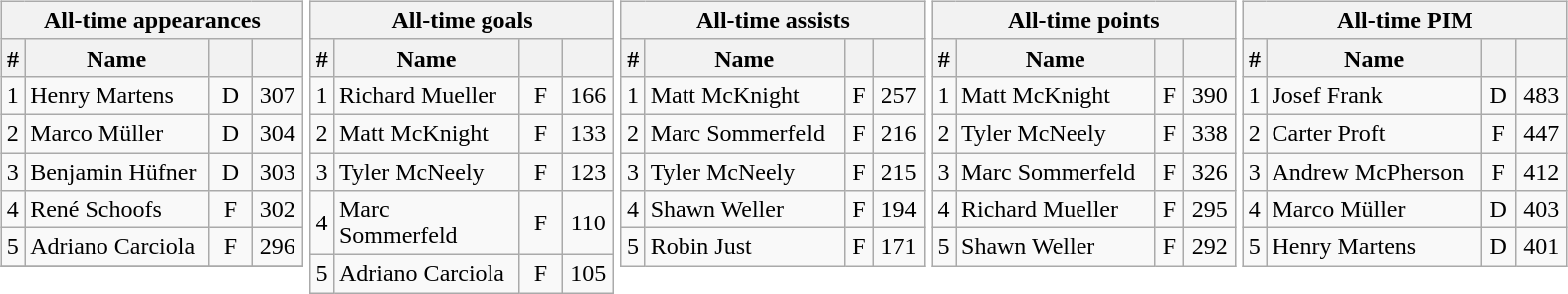<table>
<tr valign=top>
<td><br><table class="sortable wikitable" style="width:100%;text-align:center">
<tr>
<th colspan="4">All-time appearances</th>
</tr>
<tr>
<th width=1%>#</th>
<th width=55%>Name</th>
<th width=13%></th>
<th width=13%></th>
</tr>
<tr>
<td align=left>1</td>
<td align=left> Henry Martens</td>
<td>D</td>
<td>307</td>
</tr>
<tr>
<td align=left>2</td>
<td align=left> Marco Müller</td>
<td>D</td>
<td>304</td>
</tr>
<tr>
<td align=left>3</td>
<td align=left> Benjamin Hüfner</td>
<td>D</td>
<td>303</td>
</tr>
<tr>
<td align=left>4</td>
<td align=left> René Schoofs</td>
<td>F</td>
<td>302</td>
</tr>
<tr>
<td align=left>5</td>
<td align=left> Adriano Carciola</td>
<td>F</td>
<td>296</td>
</tr>
<tr>
</tr>
</table>
</td>
<td><br><table class="sortable wikitable" style="width:100%;text-align:center">
<tr>
<th colspan="4">All-time goals</th>
</tr>
<tr>
<th width=1%>#</th>
<th width=55%>Name</th>
<th width=13%></th>
<th width=13%></th>
</tr>
<tr>
<td align=left>1</td>
<td align=left> Richard Mueller</td>
<td>F</td>
<td>166</td>
</tr>
<tr>
<td align=left>2</td>
<td align=left> Matt McKnight</td>
<td>F</td>
<td>133</td>
</tr>
<tr>
<td align=left>3</td>
<td align=left> Tyler McNeely</td>
<td>F</td>
<td>123</td>
</tr>
<tr>
<td align=left>4</td>
<td align=left> Marc Sommerfeld</td>
<td>F</td>
<td>110</td>
</tr>
<tr>
<td align=left>5</td>
<td align=left> Adriano Carciola</td>
<td>F</td>
<td>105</td>
</tr>
</table>
</td>
<td><br><table class="sortable wikitable" style="width:100%;text-align:center">
<tr>
<th colspan="4">All-time assists</th>
</tr>
<tr>
<th width=1%>#</th>
<th width=55%>Name</th>
<th width=8%></th>
<th width=8%></th>
</tr>
<tr>
<td align=left>1</td>
<td align=left> Matt McKnight</td>
<td>F</td>
<td>257</td>
</tr>
<tr>
<td align=left>2</td>
<td align=left> Marc Sommerfeld</td>
<td>F</td>
<td>216</td>
</tr>
<tr>
<td align=left>3</td>
<td align=left> Tyler McNeely</td>
<td>F</td>
<td>215</td>
</tr>
<tr>
<td align=left>4</td>
<td align=left> Shawn Weller</td>
<td>F</td>
<td>194</td>
</tr>
<tr>
<td align=left>5</td>
<td align=left>  Robin Just</td>
<td>F</td>
<td>171</td>
</tr>
</table>
</td>
<td><br><table class="sortable wikitable" style="width:100%;text-align:center">
<tr>
<th colspan="4">All-time points</th>
</tr>
<tr>
<th width=1%>#</th>
<th width=55%>Name</th>
<th width=8%></th>
<th width=8%></th>
</tr>
<tr>
<td align=left>1</td>
<td align=left> Matt McKnight</td>
<td>F</td>
<td>390</td>
</tr>
<tr>
<td align=left>2</td>
<td align=left> Tyler McNeely</td>
<td>F</td>
<td>338</td>
</tr>
<tr>
<td align=left>3</td>
<td align=left> Marc Sommerfeld</td>
<td>F</td>
<td>326</td>
</tr>
<tr>
<td align=left>4</td>
<td align=left> Richard Mueller</td>
<td>F</td>
<td>295</td>
</tr>
<tr>
<td align=left>5</td>
<td align=left> Shawn Weller</td>
<td>F</td>
<td>292</td>
</tr>
</table>
</td>
<td><br><table class="sortable wikitable" style="width:100%;text-align:center">
<tr>
<th colspan="4">All-time PIM</th>
</tr>
<tr>
<th width=1%>#</th>
<th width=55%>Name</th>
<th width=8%></th>
<th width=8%></th>
</tr>
<tr>
<td align=left>1</td>
<td align=left> Josef Frank</td>
<td>D</td>
<td>483</td>
</tr>
<tr>
<td align=left>2</td>
<td align=left> Carter Proft</td>
<td>F</td>
<td>447</td>
</tr>
<tr>
<td align=left>3</td>
<td align=left> Andrew McPherson</td>
<td>F</td>
<td>412</td>
</tr>
<tr>
<td align=left>4</td>
<td align=left> Marco Müller</td>
<td>D</td>
<td>403</td>
</tr>
<tr>
<td align=left>5</td>
<td align=left> Henry Martens</td>
<td>D</td>
<td>401</td>
</tr>
</table>
</td>
</tr>
</table>
